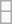<table class="wikitable">
<tr>
<td></td>
</tr>
<tr>
<td></td>
</tr>
</table>
